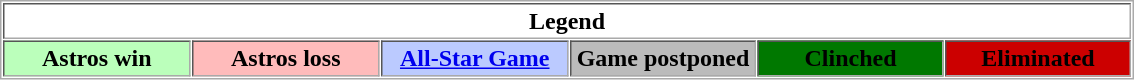<table align="center" border="1" cellpadding="2" cellspacing="1" style="border:1px solid #aaa">
<tr>
<th colspan="6">Legend</th>
</tr>
<tr>
<th bgcolor="bbffbb" width="119px">Astros win</th>
<th bgcolor="ffbbbb" width="119px">Astros loss</th>
<th bgcolor="bbcaff" width="119px"><a href='#'>All-Star Game</a></th>
<th bgcolor="bbbbbb" width="118px">Game postponed</th>
<th bgcolor="007800" width="118px"><span>Clinched</span></th>
<th bgcolor="cc0000" width="118px"><span>Eliminated</span></th>
</tr>
</table>
